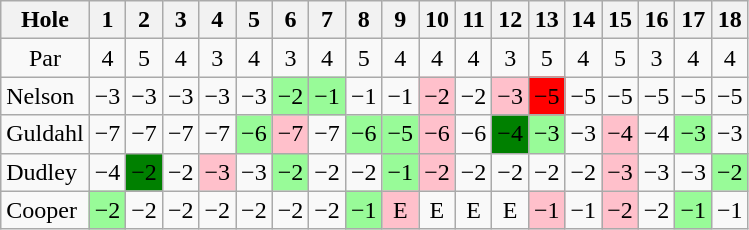<table class="wikitable" style="text-align:center">
<tr>
<th>Hole</th>
<th> 1 </th>
<th> 2 </th>
<th> 3 </th>
<th> 4 </th>
<th> 5 </th>
<th> 6 </th>
<th> 7 </th>
<th> 8 </th>
<th> 9 </th>
<th>10</th>
<th>11</th>
<th>12</th>
<th>13</th>
<th>14</th>
<th>15</th>
<th>16</th>
<th>17</th>
<th>18</th>
</tr>
<tr>
<td>Par</td>
<td>4</td>
<td>5</td>
<td>4</td>
<td>3</td>
<td>4</td>
<td>3</td>
<td>4</td>
<td>5</td>
<td>4</td>
<td>4</td>
<td>4</td>
<td>3</td>
<td>5</td>
<td>4</td>
<td>5</td>
<td>3</td>
<td>4</td>
<td>4</td>
</tr>
<tr>
<td align=left> Nelson</td>
<td>−3</td>
<td>−3</td>
<td>−3</td>
<td>−3</td>
<td>−3</td>
<td style="background: PaleGreen;">−2</td>
<td style="background: PaleGreen;">−1</td>
<td>−1</td>
<td>−1</td>
<td style="background: Pink;">−2</td>
<td>−2</td>
<td style="background: Pink;">−3</td>
<td style="background: Red;">−5</td>
<td>−5</td>
<td>−5</td>
<td>−5</td>
<td>−5</td>
<td>−5</td>
</tr>
<tr>
<td align=left> Guldahl</td>
<td>−7</td>
<td>−7</td>
<td>−7</td>
<td>−7</td>
<td style="background: PaleGreen;">−6</td>
<td style="background: Pink;">−7</td>
<td>−7</td>
<td style="background: PaleGreen;">−6</td>
<td style="background: PaleGreen;">−5</td>
<td style="background: Pink;">−6</td>
<td>−6</td>
<td style="background: Green;">−4</td>
<td style="background: PaleGreen;">−3</td>
<td>−3</td>
<td style="background: Pink;">−4</td>
<td>−4</td>
<td style="background: PaleGreen;">−3</td>
<td>−3</td>
</tr>
<tr>
<td align=left> Dudley</td>
<td>−4</td>
<td style="background: Green;">−2</td>
<td>−2</td>
<td style="background: Pink;">−3</td>
<td>−3</td>
<td style="background: PaleGreen;">−2</td>
<td>−2</td>
<td>−2</td>
<td style="background: PaleGreen;">−1</td>
<td style="background: Pink;">−2</td>
<td>−2</td>
<td>−2</td>
<td>−2</td>
<td>−2</td>
<td style="background: Pink;">−3</td>
<td>−3</td>
<td>−3</td>
<td style="background: PaleGreen;">−2</td>
</tr>
<tr>
<td align=left> Cooper</td>
<td style="background: PaleGreen;">−2</td>
<td>−2</td>
<td>−2</td>
<td>−2</td>
<td>−2</td>
<td>−2</td>
<td>−2</td>
<td style="background: PaleGreen;">−1</td>
<td style="background: Pink;">E</td>
<td>E</td>
<td>E</td>
<td>E</td>
<td style="background: Pink;">−1</td>
<td>−1</td>
<td style="background: Pink;">−2</td>
<td>−2</td>
<td style="background: PaleGreen;">−1</td>
<td>−1</td>
</tr>
</table>
